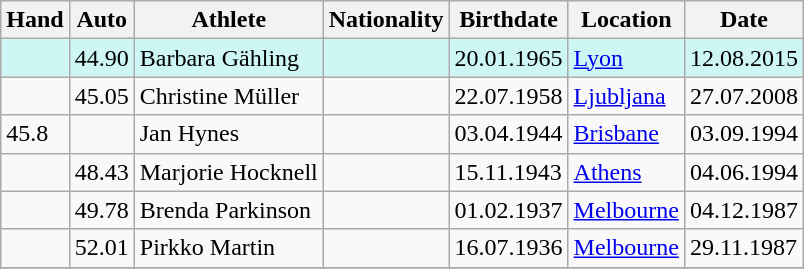<table class="wikitable">
<tr>
<th>Hand</th>
<th>Auto</th>
<th>Athlete</th>
<th>Nationality</th>
<th>Birthdate</th>
<th>Location</th>
<th>Date</th>
</tr>
<tr style="background:#cef6f5;">
<td></td>
<td>44.90</td>
<td>Barbara Gähling</td>
<td></td>
<td>20.01.1965</td>
<td><a href='#'>Lyon</a></td>
<td>12.08.2015</td>
</tr>
<tr>
<td></td>
<td>45.05</td>
<td>Christine Müller</td>
<td></td>
<td>22.07.1958</td>
<td><a href='#'>Ljubljana</a></td>
<td>27.07.2008</td>
</tr>
<tr>
<td>45.8</td>
<td></td>
<td>Jan Hynes</td>
<td></td>
<td>03.04.1944</td>
<td><a href='#'>Brisbane</a></td>
<td>03.09.1994</td>
</tr>
<tr>
<td></td>
<td>48.43</td>
<td>Marjorie Hocknell</td>
<td></td>
<td>15.11.1943</td>
<td><a href='#'>Athens</a></td>
<td>04.06.1994</td>
</tr>
<tr>
<td></td>
<td>49.78</td>
<td>Brenda Parkinson</td>
<td></td>
<td>01.02.1937</td>
<td><a href='#'>Melbourne</a></td>
<td>04.12.1987</td>
</tr>
<tr>
<td></td>
<td>52.01</td>
<td>Pirkko Martin</td>
<td></td>
<td>16.07.1936</td>
<td><a href='#'>Melbourne</a></td>
<td>29.11.1987</td>
</tr>
<tr>
</tr>
</table>
